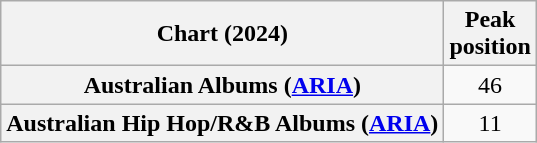<table class="wikitable sortable plainrowheaders" style="text-align:center">
<tr>
<th scope="col">Chart (2024)</th>
<th scope="col">Peak<br>position</th>
</tr>
<tr>
<th scope="row">Australian Albums (<a href='#'>ARIA</a>)</th>
<td>46</td>
</tr>
<tr>
<th scope="row">Australian Hip Hop/R&B Albums (<a href='#'>ARIA</a>)</th>
<td>11</td>
</tr>
</table>
